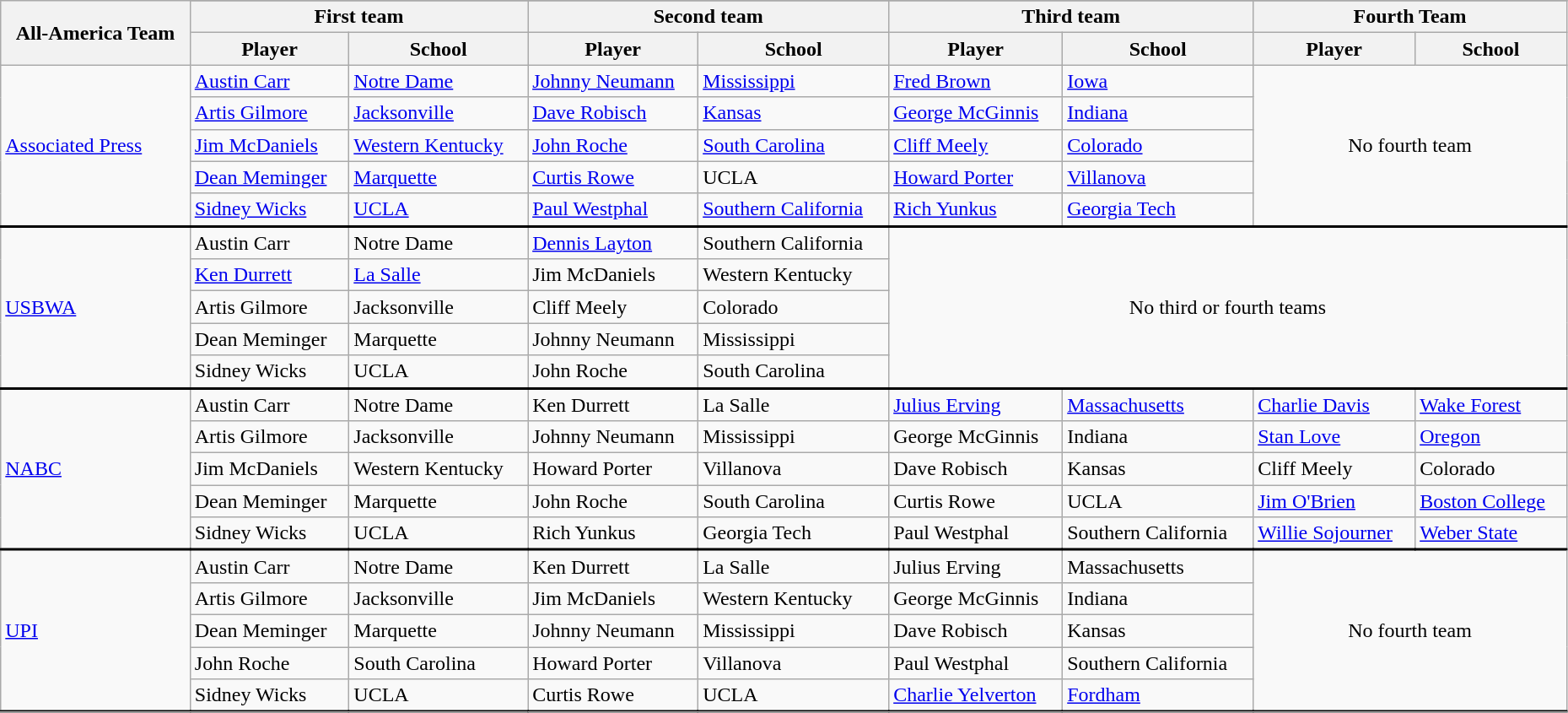<table class="wikitable" style="width:98%;">
<tr>
<th rowspan=3>All-America Team</th>
</tr>
<tr>
<th colspan=2>First team</th>
<th colspan=2>Second team</th>
<th colspan=2>Third team</th>
<th colspan=2>Fourth Team</th>
</tr>
<tr>
<th>Player</th>
<th>School</th>
<th>Player</th>
<th>School</th>
<th>Player</th>
<th>School</th>
<th>Player</th>
<th>School</th>
</tr>
<tr>
<td rowspan=5><a href='#'>Associated Press</a></td>
<td><a href='#'>Austin Carr</a></td>
<td><a href='#'>Notre Dame</a></td>
<td><a href='#'>Johnny Neumann</a></td>
<td><a href='#'>Mississippi</a></td>
<td><a href='#'>Fred Brown</a></td>
<td><a href='#'>Iowa</a></td>
<td rowspan=5 colspan=3 align=center>No fourth team</td>
</tr>
<tr>
<td><a href='#'>Artis Gilmore</a></td>
<td><a href='#'>Jacksonville</a></td>
<td><a href='#'>Dave Robisch</a></td>
<td><a href='#'>Kansas</a></td>
<td><a href='#'>George McGinnis</a></td>
<td><a href='#'>Indiana</a></td>
</tr>
<tr>
<td><a href='#'>Jim McDaniels</a></td>
<td><a href='#'>Western Kentucky</a></td>
<td><a href='#'>John Roche</a></td>
<td><a href='#'>South Carolina</a></td>
<td><a href='#'>Cliff Meely</a></td>
<td><a href='#'>Colorado</a></td>
</tr>
<tr>
<td><a href='#'>Dean Meminger</a></td>
<td><a href='#'>Marquette</a></td>
<td><a href='#'>Curtis Rowe</a></td>
<td>UCLA</td>
<td><a href='#'>Howard Porter</a></td>
<td><a href='#'>Villanova</a></td>
</tr>
<tr>
<td><a href='#'>Sidney Wicks</a></td>
<td><a href='#'>UCLA</a></td>
<td><a href='#'>Paul Westphal</a></td>
<td><a href='#'>Southern California</a></td>
<td><a href='#'>Rich Yunkus</a></td>
<td><a href='#'>Georgia Tech</a></td>
</tr>
<tr style = "border-top:2px solid black;">
<td rowspan=5><a href='#'>USBWA</a></td>
<td>Austin Carr</td>
<td>Notre Dame</td>
<td><a href='#'>Dennis Layton</a></td>
<td>Southern California</td>
<td rowspan=5 colspan=4 align=center>No third or fourth teams</td>
</tr>
<tr>
<td><a href='#'>Ken Durrett</a></td>
<td><a href='#'>La Salle</a></td>
<td>Jim McDaniels</td>
<td>Western Kentucky</td>
</tr>
<tr>
<td>Artis Gilmore</td>
<td>Jacksonville</td>
<td>Cliff Meely</td>
<td>Colorado</td>
</tr>
<tr>
<td>Dean Meminger</td>
<td>Marquette</td>
<td>Johnny Neumann</td>
<td>Mississippi</td>
</tr>
<tr>
<td>Sidney Wicks</td>
<td>UCLA</td>
<td>John Roche</td>
<td>South Carolina</td>
</tr>
<tr style = "border-top:2px solid black;">
<td rowspan=5><a href='#'>NABC</a></td>
<td>Austin Carr</td>
<td>Notre Dame</td>
<td>Ken Durrett</td>
<td>La Salle</td>
<td><a href='#'>Julius Erving</a></td>
<td><a href='#'>Massachusetts</a></td>
<td><a href='#'>Charlie Davis</a></td>
<td><a href='#'>Wake Forest</a></td>
</tr>
<tr>
<td>Artis Gilmore</td>
<td>Jacksonville</td>
<td>Johnny Neumann</td>
<td>Mississippi</td>
<td>George McGinnis</td>
<td>Indiana</td>
<td><a href='#'>Stan Love</a></td>
<td><a href='#'>Oregon</a></td>
</tr>
<tr>
<td>Jim McDaniels</td>
<td>Western Kentucky</td>
<td>Howard Porter</td>
<td>Villanova</td>
<td>Dave Robisch</td>
<td>Kansas</td>
<td>Cliff Meely</td>
<td>Colorado</td>
</tr>
<tr>
<td>Dean Meminger</td>
<td>Marquette</td>
<td>John Roche</td>
<td>South Carolina</td>
<td>Curtis Rowe</td>
<td>UCLA</td>
<td><a href='#'>Jim O'Brien</a></td>
<td><a href='#'>Boston College</a></td>
</tr>
<tr>
<td>Sidney Wicks</td>
<td>UCLA</td>
<td>Rich Yunkus</td>
<td>Georgia Tech</td>
<td>Paul Westphal</td>
<td>Southern California</td>
<td><a href='#'>Willie Sojourner</a></td>
<td><a href='#'>Weber State</a></td>
</tr>
<tr style = "border-top:2px solid black;">
<td rowspan=5><a href='#'>UPI</a></td>
<td>Austin Carr</td>
<td>Notre Dame</td>
<td>Ken Durrett</td>
<td>La Salle</td>
<td>Julius Erving</td>
<td>Massachusetts</td>
<td rowspan=5 colspan=3 align=center>No fourth team</td>
</tr>
<tr>
<td>Artis Gilmore</td>
<td>Jacksonville</td>
<td>Jim McDaniels</td>
<td>Western Kentucky</td>
<td>George McGinnis</td>
<td>Indiana</td>
</tr>
<tr>
<td>Dean Meminger</td>
<td>Marquette</td>
<td>Johnny Neumann</td>
<td>Mississippi</td>
<td>Dave Robisch</td>
<td>Kansas</td>
</tr>
<tr>
<td>John Roche</td>
<td>South Carolina</td>
<td>Howard Porter</td>
<td>Villanova</td>
<td>Paul Westphal</td>
<td>Southern California</td>
</tr>
<tr>
<td>Sidney Wicks</td>
<td>UCLA</td>
<td>Curtis Rowe</td>
<td>UCLA</td>
<td><a href='#'>Charlie Yelverton</a></td>
<td><a href='#'>Fordham</a></td>
</tr>
<tr style = "border-top:2px solid black;">
</tr>
</table>
